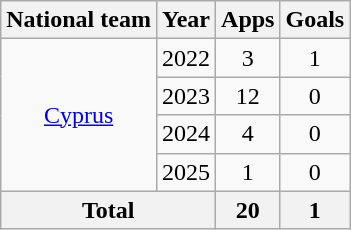<table class="wikitable" style="text-align:center">
<tr>
<th>National team</th>
<th>Year</th>
<th>Apps</th>
<th>Goals</th>
</tr>
<tr>
<td rowspan="4"><a href='#'>Cyprus</a></td>
<td>2022</td>
<td>3</td>
<td>1</td>
</tr>
<tr>
<td>2023</td>
<td>12</td>
<td>0</td>
</tr>
<tr>
<td>2024</td>
<td>4</td>
<td>0</td>
</tr>
<tr>
<td>2025</td>
<td>1</td>
<td>0</td>
</tr>
<tr>
<th colspan="2">Total</th>
<th>20</th>
<th>1</th>
</tr>
</table>
